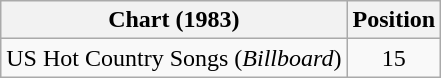<table class="wikitable">
<tr>
<th>Chart (1983)</th>
<th>Position</th>
</tr>
<tr>
<td>US Hot Country Songs (<em>Billboard</em>)</td>
<td align="center">15</td>
</tr>
</table>
